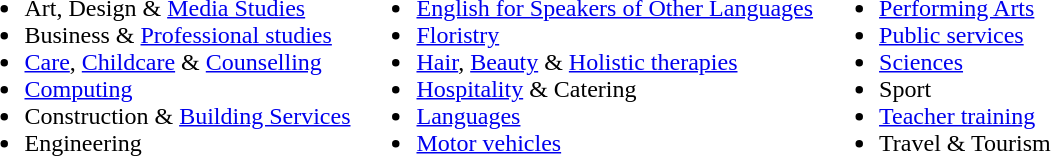<table>
<tr>
<td valign="top"><br><ul><li>Art, Design & <a href='#'>Media Studies</a></li><li>Business & <a href='#'>Professional studies</a></li><li><a href='#'>Care</a>, <a href='#'>Childcare</a> & <a href='#'>Counselling</a></li><li><a href='#'>Computing</a></li><li>Construction & <a href='#'>Building Services</a></li><li>Engineering</li></ul></td>
<td valign="top"><br><ul><li><a href='#'>English for Speakers of Other Languages</a></li><li><a href='#'>Floristry</a></li><li><a href='#'>Hair</a>, <a href='#'>Beauty</a> & <a href='#'>Holistic therapies</a></li><li><a href='#'>Hospitality</a> & Catering</li><li><a href='#'>Languages</a></li><li><a href='#'>Motor vehicles</a></li></ul></td>
<td valign="top"><br><ul><li><a href='#'>Performing Arts</a></li><li><a href='#'>Public services</a></li><li><a href='#'>Sciences</a></li><li>Sport</li><li><a href='#'>Teacher training</a></li><li>Travel & Tourism</li></ul></td>
</tr>
</table>
